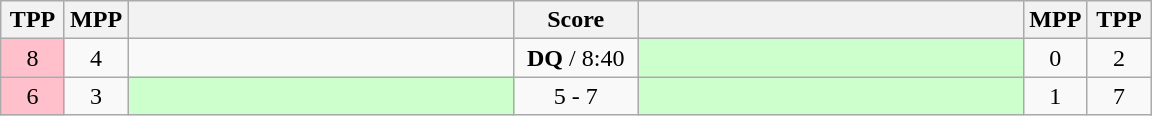<table class="wikitable" style="text-align: center;" |>
<tr>
<th width="35">TPP</th>
<th width="35">MPP</th>
<th width="250"></th>
<th width="75">Score</th>
<th width="250"></th>
<th width="35">MPP</th>
<th width="35">TPP</th>
</tr>
<tr>
<td bgcolor=pink>8</td>
<td>4</td>
<td style="text-align:left;"></td>
<td><strong>DQ</strong> / 8:40</td>
<td style="text-align:left;" bgcolor="ccffcc"><strong></strong></td>
<td>0</td>
<td>2</td>
</tr>
<tr>
<td bgcolor=pink>6</td>
<td>3</td>
<td style="text-align:left;" bgcolor="ccffcc"></td>
<td>5 - 7</td>
<td style="text-align:left;" bgcolor="ccffcc"><strong></strong></td>
<td>1</td>
<td>7</td>
</tr>
</table>
